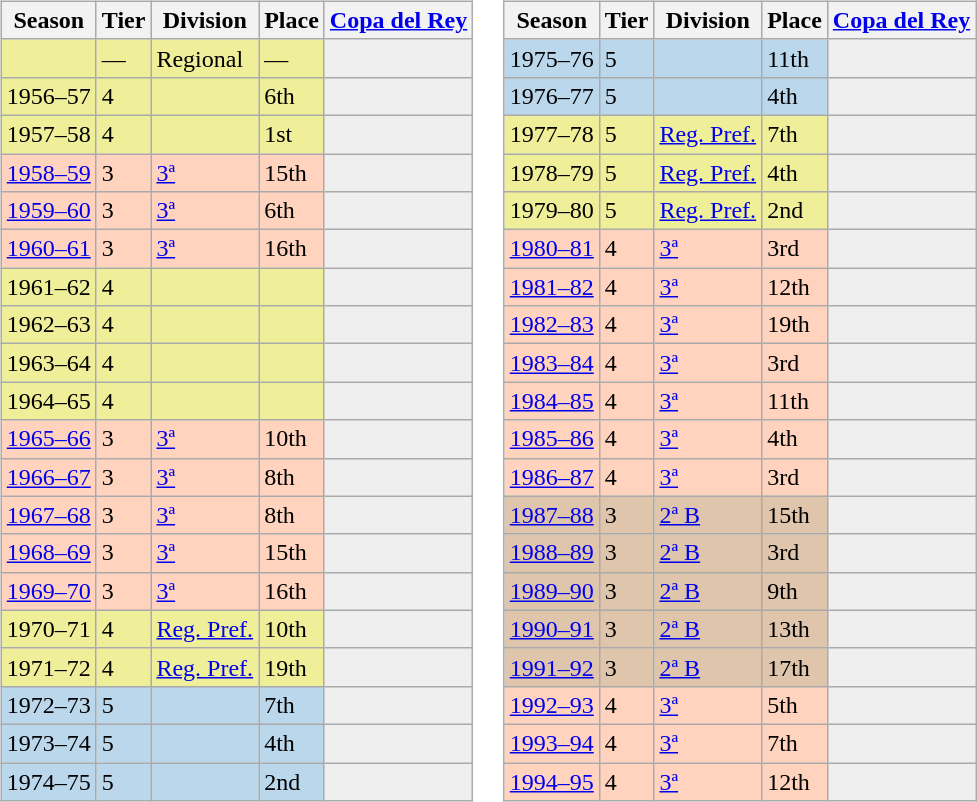<table>
<tr>
<td valign="top" width=0%><br><table class="wikitable">
<tr style="background:#f0f6fa;">
<th>Season</th>
<th>Tier</th>
<th>Division</th>
<th>Place</th>
<th><a href='#'>Copa del Rey</a></th>
</tr>
<tr>
<td style="background:#EFEF99;"></td>
<td style="background:#EFEF99;">—</td>
<td style="background:#EFEF99;">Regional</td>
<td style="background:#EFEF99;">—</td>
<th style="background:#efefef;"></th>
</tr>
<tr>
<td style="background:#EFEF99;">1956–57</td>
<td style="background:#EFEF99;">4</td>
<td style="background:#EFEF99;"></td>
<td style="background:#EFEF99;">6th</td>
<th style="background:#efefef;"></th>
</tr>
<tr>
<td style="background:#EFEF99;">1957–58</td>
<td style="background:#EFEF99;">4</td>
<td style="background:#EFEF99;"></td>
<td style="background:#EFEF99;">1st</td>
<th style="background:#efefef;"></th>
</tr>
<tr>
<td style="background:#FFD3BD;"><a href='#'>1958–59</a></td>
<td style="background:#FFD3BD;">3</td>
<td style="background:#FFD3BD;"><a href='#'>3ª</a></td>
<td style="background:#FFD3BD;">15th</td>
<th style="background:#efefef;"></th>
</tr>
<tr>
<td style="background:#FFD3BD;"><a href='#'>1959–60</a></td>
<td style="background:#FFD3BD;">3</td>
<td style="background:#FFD3BD;"><a href='#'>3ª</a></td>
<td style="background:#FFD3BD;">6th</td>
<th style="background:#efefef;"></th>
</tr>
<tr>
<td style="background:#FFD3BD;"><a href='#'>1960–61</a></td>
<td style="background:#FFD3BD;">3</td>
<td style="background:#FFD3BD;"><a href='#'>3ª</a></td>
<td style="background:#FFD3BD;">16th</td>
<th style="background:#efefef;"></th>
</tr>
<tr>
<td style="background:#EFEF99;">1961–62</td>
<td style="background:#EFEF99;">4</td>
<td style="background:#EFEF99;"></td>
<td style="background:#EFEF99;"></td>
<th style="background:#efefef;"></th>
</tr>
<tr>
<td style="background:#EFEF99;">1962–63</td>
<td style="background:#EFEF99;">4</td>
<td style="background:#EFEF99;"></td>
<td style="background:#EFEF99;"></td>
<th style="background:#efefef;"></th>
</tr>
<tr>
<td style="background:#EFEF99;">1963–64</td>
<td style="background:#EFEF99;">4</td>
<td style="background:#EFEF99;"></td>
<td style="background:#EFEF99;"></td>
<th style="background:#efefef;"></th>
</tr>
<tr>
<td style="background:#EFEF99;">1964–65</td>
<td style="background:#EFEF99;">4</td>
<td style="background:#EFEF99;"></td>
<td style="background:#EFEF99;"></td>
<th style="background:#efefef;"></th>
</tr>
<tr>
<td style="background:#FFD3BD;"><a href='#'>1965–66</a></td>
<td style="background:#FFD3BD;">3</td>
<td style="background:#FFD3BD;"><a href='#'>3ª</a></td>
<td style="background:#FFD3BD;">10th</td>
<th style="background:#efefef;"></th>
</tr>
<tr>
<td style="background:#FFD3BD;"><a href='#'>1966–67</a></td>
<td style="background:#FFD3BD;">3</td>
<td style="background:#FFD3BD;"><a href='#'>3ª</a></td>
<td style="background:#FFD3BD;">8th</td>
<td style="background:#efefef;"></td>
</tr>
<tr>
<td style="background:#FFD3BD;"><a href='#'>1967–68</a></td>
<td style="background:#FFD3BD;">3</td>
<td style="background:#FFD3BD;"><a href='#'>3ª</a></td>
<td style="background:#FFD3BD;">8th</td>
<th style="background:#efefef;"></th>
</tr>
<tr>
<td style="background:#FFD3BD;"><a href='#'>1968–69</a></td>
<td style="background:#FFD3BD;">3</td>
<td style="background:#FFD3BD;"><a href='#'>3ª</a></td>
<td style="background:#FFD3BD;">15th</td>
<th style="background:#efefef;"></th>
</tr>
<tr>
<td style="background:#FFD3BD;"><a href='#'>1969–70</a></td>
<td style="background:#FFD3BD;">3</td>
<td style="background:#FFD3BD;"><a href='#'>3ª</a></td>
<td style="background:#FFD3BD;">16th</td>
<th style="background:#efefef;"></th>
</tr>
<tr>
<td style="background:#EFEF99;">1970–71</td>
<td style="background:#EFEF99;">4</td>
<td style="background:#EFEF99;"><a href='#'>Reg. Pref.</a></td>
<td style="background:#EFEF99;">10th</td>
<th style="background:#efefef;"></th>
</tr>
<tr>
<td style="background:#EFEF99;">1971–72</td>
<td style="background:#EFEF99;">4</td>
<td style="background:#EFEF99;"><a href='#'>Reg. Pref.</a></td>
<td style="background:#EFEF99;">19th</td>
<th style="background:#efefef;"></th>
</tr>
<tr>
<td style="background:#BBD7EC;">1972–73</td>
<td style="background:#BBD7EC;">5</td>
<td style="background:#BBD7EC;"></td>
<td style="background:#BBD7EC;">7th</td>
<th style="background:#efefef;"></th>
</tr>
<tr>
<td style="background:#BBD7EC;">1973–74</td>
<td style="background:#BBD7EC;">5</td>
<td style="background:#BBD7EC;"></td>
<td style="background:#BBD7EC;">4th</td>
<th style="background:#efefef;"></th>
</tr>
<tr>
<td style="background:#BBD7EC;">1974–75</td>
<td style="background:#BBD7EC;">5</td>
<td style="background:#BBD7EC;"></td>
<td style="background:#BBD7EC;">2nd</td>
<th style="background:#efefef;"></th>
</tr>
</table>
</td>
<td valign="top" width=0%><br><table class="wikitable">
<tr style="background:#f0f6fa;">
<th>Season</th>
<th>Tier</th>
<th>Division</th>
<th>Place</th>
<th><a href='#'>Copa del Rey</a></th>
</tr>
<tr>
<td style="background:#BBD7EC;">1975–76</td>
<td style="background:#BBD7EC;">5</td>
<td style="background:#BBD7EC;"></td>
<td style="background:#BBD7EC;">11th</td>
<th style="background:#efefef;"></th>
</tr>
<tr>
<td style="background:#BBD7EC;">1976–77</td>
<td style="background:#BBD7EC;">5</td>
<td style="background:#BBD7EC;"></td>
<td style="background:#BBD7EC;">4th</td>
<th style="background:#efefef;"></th>
</tr>
<tr>
<td style="background:#EFEF99;">1977–78</td>
<td style="background:#EFEF99;">5</td>
<td style="background:#EFEF99;"><a href='#'>Reg. Pref.</a></td>
<td style="background:#EFEF99;">7th</td>
<th style="background:#efefef;"></th>
</tr>
<tr>
<td style="background:#EFEF99;">1978–79</td>
<td style="background:#EFEF99;">5</td>
<td style="background:#EFEF99;"><a href='#'>Reg. Pref.</a></td>
<td style="background:#EFEF99;">4th</td>
<th style="background:#efefef;"></th>
</tr>
<tr>
<td style="background:#EFEF99;">1979–80</td>
<td style="background:#EFEF99;">5</td>
<td style="background:#EFEF99;"><a href='#'>Reg. Pref.</a></td>
<td style="background:#EFEF99;">2nd</td>
<th style="background:#efefef;"></th>
</tr>
<tr>
<td style="background:#FFD3BD;"><a href='#'>1980–81</a></td>
<td style="background:#FFD3BD;">4</td>
<td style="background:#FFD3BD;"><a href='#'>3ª</a></td>
<td style="background:#FFD3BD;">3rd</td>
<th style="background:#efefef;"></th>
</tr>
<tr>
<td style="background:#FFD3BD;"><a href='#'>1981–82</a></td>
<td style="background:#FFD3BD;">4</td>
<td style="background:#FFD3BD;"><a href='#'>3ª</a></td>
<td style="background:#FFD3BD;">12th</td>
<td style="background:#efefef;"></td>
</tr>
<tr>
<td style="background:#FFD3BD;"><a href='#'>1982–83</a></td>
<td style="background:#FFD3BD;">4</td>
<td style="background:#FFD3BD;"><a href='#'>3ª</a></td>
<td style="background:#FFD3BD;">19th</td>
<td style="background:#efefef;"></td>
</tr>
<tr>
<td style="background:#FFD3BD;"><a href='#'>1983–84</a></td>
<td style="background:#FFD3BD;">4</td>
<td style="background:#FFD3BD;"><a href='#'>3ª</a></td>
<td style="background:#FFD3BD;">3rd</td>
<td style="background:#efefef;"></td>
</tr>
<tr>
<td style="background:#FFD3BD;"><a href='#'>1984–85</a></td>
<td style="background:#FFD3BD;">4</td>
<td style="background:#FFD3BD;"><a href='#'>3ª</a></td>
<td style="background:#FFD3BD;">11th</td>
<th style="background:#efefef;"></th>
</tr>
<tr>
<td style="background:#FFD3BD;"><a href='#'>1985–86</a></td>
<td style="background:#FFD3BD;">4</td>
<td style="background:#FFD3BD;"><a href='#'>3ª</a></td>
<td style="background:#FFD3BD;">4th</td>
<th style="background:#efefef;"></th>
</tr>
<tr>
<td style="background:#FFD3BD;"><a href='#'>1986–87</a></td>
<td style="background:#FFD3BD;">4</td>
<td style="background:#FFD3BD;"><a href='#'>3ª</a></td>
<td style="background:#FFD3BD;">3rd</td>
<td style="background:#efefef;"></td>
</tr>
<tr>
<td style="background:#DEC5AB;"><a href='#'>1987–88</a></td>
<td style="background:#DEC5AB;">3</td>
<td style="background:#DEC5AB;"><a href='#'>2ª B</a></td>
<td style="background:#DEC5AB;">15th</td>
<td style="background:#efefef;"></td>
</tr>
<tr>
<td style="background:#DEC5AB;"><a href='#'>1988–89</a></td>
<td style="background:#DEC5AB;">3</td>
<td style="background:#DEC5AB;"><a href='#'>2ª B</a></td>
<td style="background:#DEC5AB;">3rd</td>
<td style="background:#efefef;"></td>
</tr>
<tr>
<td style="background:#DEC5AB;"><a href='#'>1989–90</a></td>
<td style="background:#DEC5AB;">3</td>
<td style="background:#DEC5AB;"><a href='#'>2ª B</a></td>
<td style="background:#DEC5AB;">9th</td>
<th style="background:#efefef;"></th>
</tr>
<tr>
<td style="background:#DEC5AB;"><a href='#'>1990–91</a></td>
<td style="background:#DEC5AB;">3</td>
<td style="background:#DEC5AB;"><a href='#'>2ª B</a></td>
<td style="background:#DEC5AB;">13th</td>
<th style="background:#efefef;"></th>
</tr>
<tr>
<td style="background:#DEC5AB;"><a href='#'>1991–92</a></td>
<td style="background:#DEC5AB;">3</td>
<td style="background:#DEC5AB;"><a href='#'>2ª B</a></td>
<td style="background:#DEC5AB;">17th</td>
<th style="background:#efefef;"></th>
</tr>
<tr>
<td style="background:#FFD3BD;"><a href='#'>1992–93</a></td>
<td style="background:#FFD3BD;">4</td>
<td style="background:#FFD3BD;"><a href='#'>3ª</a></td>
<td style="background:#FFD3BD;">5th</td>
<th style="background:#efefef;"></th>
</tr>
<tr>
<td style="background:#FFD3BD;"><a href='#'>1993–94</a></td>
<td style="background:#FFD3BD;">4</td>
<td style="background:#FFD3BD;"><a href='#'>3ª</a></td>
<td style="background:#FFD3BD;">7th</td>
<td style="background:#efefef;"></td>
</tr>
<tr>
<td style="background:#FFD3BD;"><a href='#'>1994–95</a></td>
<td style="background:#FFD3BD;">4</td>
<td style="background:#FFD3BD;"><a href='#'>3ª</a></td>
<td style="background:#FFD3BD;">12th</td>
<td style="background:#efefef;"></td>
</tr>
</table>
</td>
</tr>
</table>
